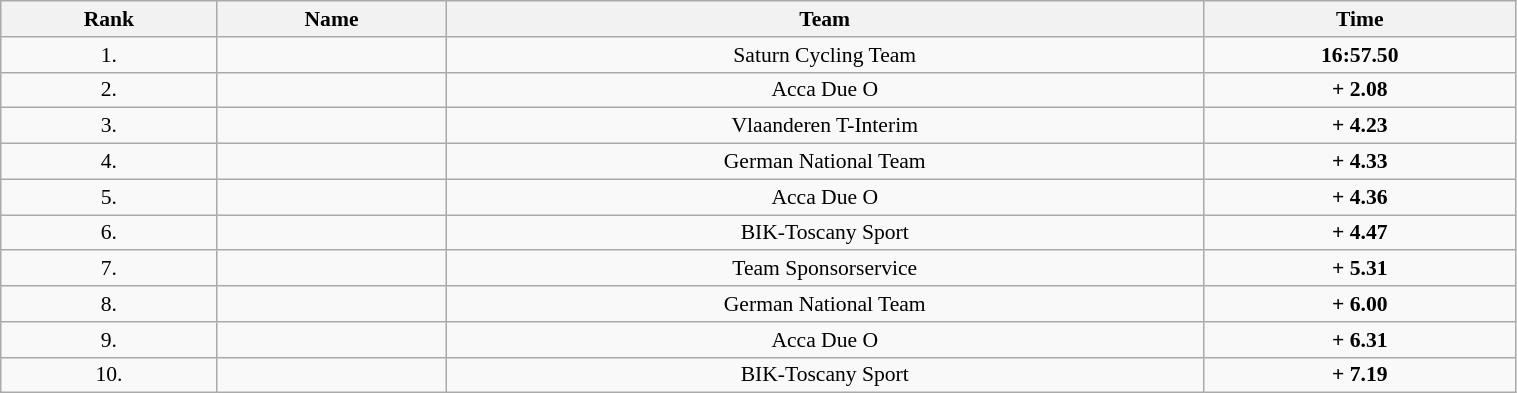<table class=wikitable style="font-size:90%" width="80%">
<tr>
<th>Rank</th>
<th>Name</th>
<th>Team</th>
<th>Time</th>
</tr>
<tr>
<td align="center">1.</td>
<td></td>
<td align="center">Saturn Cycling Team</td>
<td align="center"><strong>16:57.50</strong></td>
</tr>
<tr>
<td align="center">2.</td>
<td></td>
<td align="center">Acca Due O</td>
<td align="center"><strong>+ 2.08</strong></td>
</tr>
<tr>
<td align="center">3.</td>
<td></td>
<td align="center">Vlaanderen T-Interim</td>
<td align="center"><strong>+ 4.23</strong></td>
</tr>
<tr>
<td align="center">4.</td>
<td></td>
<td align="center">German National Team</td>
<td align="center"><strong>+ 4.33</strong></td>
</tr>
<tr>
<td align="center">5.</td>
<td></td>
<td align="center">Acca Due O</td>
<td align="center"><strong>+ 4.36</strong></td>
</tr>
<tr>
<td align="center">6.</td>
<td></td>
<td align="center">BIK-Toscany Sport</td>
<td align="center"><strong>+ 4.47</strong></td>
</tr>
<tr>
<td align="center">7.</td>
<td></td>
<td align="center">Team Sponsorservice</td>
<td align="center"><strong>+ 5.31</strong></td>
</tr>
<tr>
<td align="center">8.</td>
<td></td>
<td align="center">German National Team</td>
<td align="center"><strong>+ 6.00</strong></td>
</tr>
<tr>
<td align="center">9.</td>
<td></td>
<td align="center">Acca Due O</td>
<td align="center"><strong>+ 6.31</strong></td>
</tr>
<tr>
<td align="center">10.</td>
<td></td>
<td align="center">BIK-Toscany Sport</td>
<td align="center"><strong>+ 7.19</strong></td>
</tr>
</table>
